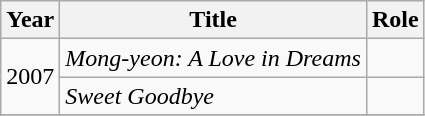<table class="wikitable sortable">
<tr>
<th>Year</th>
<th>Title</th>
<th>Role</th>
</tr>
<tr>
<td rowspan=2>2007</td>
<td><em>Mong-yeon: A Love in Dreams</em></td>
<td></td>
</tr>
<tr>
<td><em>Sweet Goodbye</em></td>
<td></td>
</tr>
<tr>
</tr>
</table>
